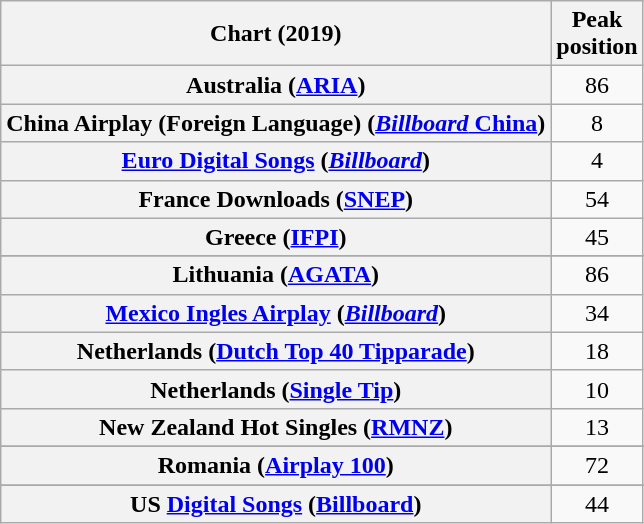<table class="wikitable sortable plainrowheaders" style="text-align:center">
<tr>
<th scope="col">Chart (2019)</th>
<th scope="col">Peak<br>position</th>
</tr>
<tr>
<th scope="row">Australia (<a href='#'>ARIA</a>)</th>
<td>86</td>
</tr>
<tr>
<th scope="row">China Airplay (Foreign Language) (<a href='#'><em>Billboard</em> China</a>)</th>
<td>8</td>
</tr>
<tr>
<th scope="row"><a href='#'>Euro Digital Songs</a> (<em><a href='#'>Billboard</a></em>)</th>
<td>4</td>
</tr>
<tr>
<th scope="row">France Downloads (<a href='#'>SNEP</a>)</th>
<td>54</td>
</tr>
<tr>
<th scope="row">Greece (<a href='#'>IFPI</a>)</th>
<td>45</td>
</tr>
<tr>
</tr>
<tr>
<th scope="row">Lithuania (<a href='#'>AGATA</a>)</th>
<td>86</td>
</tr>
<tr>
<th scope="row"><a href='#'>Mexico Ingles Airplay</a> (<em><a href='#'>Billboard</a></em>)</th>
<td>34</td>
</tr>
<tr>
<th scope="row">Netherlands (<a href='#'>Dutch Top 40 Tipparade</a>)</th>
<td>18</td>
</tr>
<tr>
<th scope="row">Netherlands (<a href='#'>Single Tip</a>)</th>
<td>10</td>
</tr>
<tr>
<th scope="row">New Zealand Hot Singles (<a href='#'>RMNZ</a>)</th>
<td>13</td>
</tr>
<tr>
</tr>
<tr>
<th scope="row">Romania (<a href='#'>Airplay 100</a>)</th>
<td>72</td>
</tr>
<tr>
</tr>
<tr>
</tr>
<tr>
<th scope="row">US <a href='#'>Digital Songs</a> (<a href='#'>Billboard</a>)</th>
<td>44</td>
</tr>
</table>
